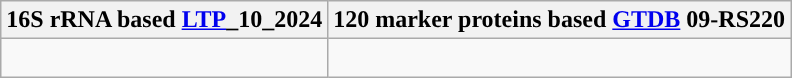<table class="wikitable">
<tr>
<th colspan=1>16S rRNA based <a href='#'>LTP</a>_10_2024</th>
<th colspan=1>120 marker proteins based <a href='#'>GTDB</a> 09-RS220</th>
</tr>
<tr>
<td style="vertical-align:top"><br></td>
<td><br></td>
</tr>
</table>
